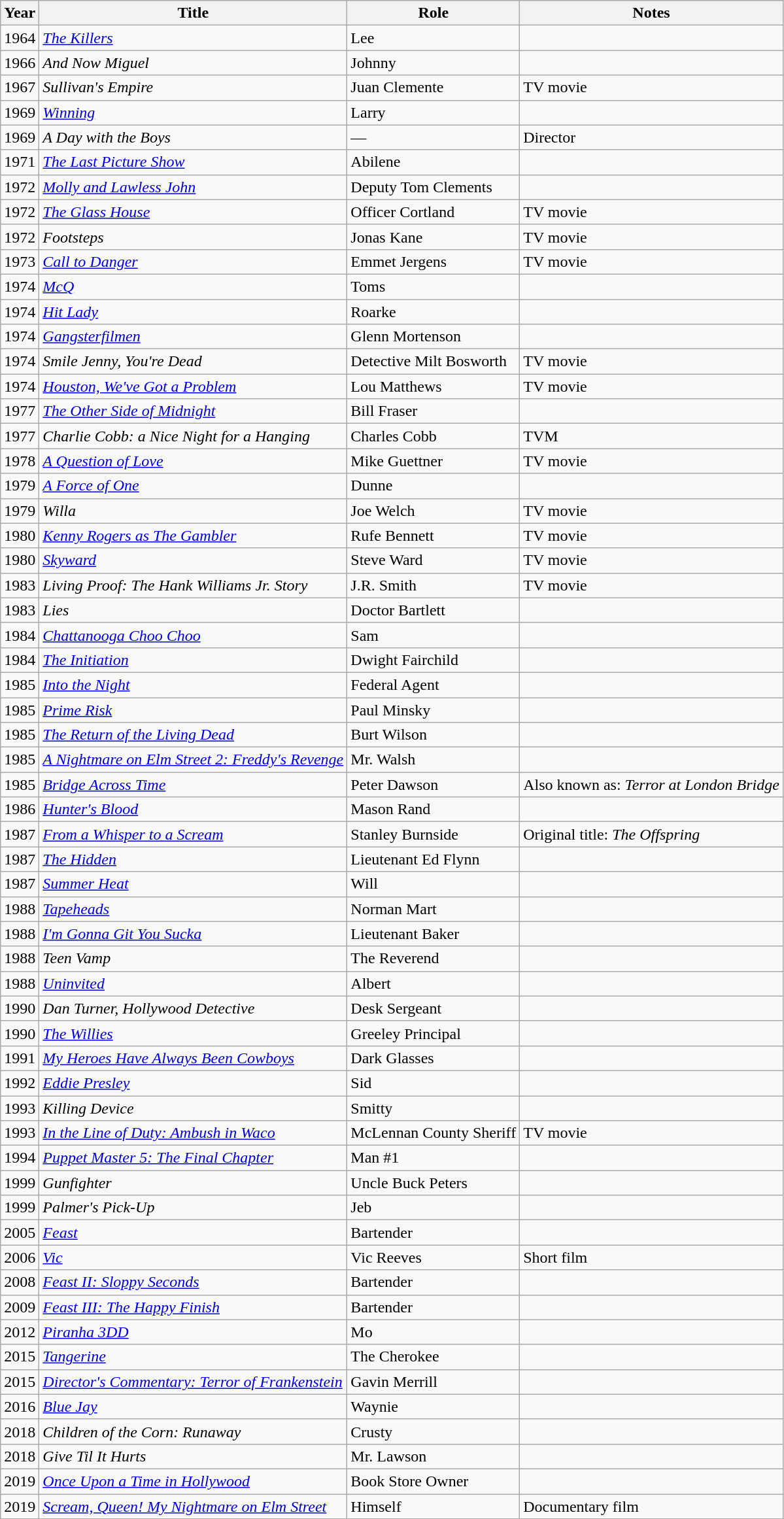<table class="wikitable sortable">
<tr>
<th>Year</th>
<th>Title</th>
<th>Role</th>
<th>Notes</th>
</tr>
<tr>
<td>1964</td>
<td><em><a href='#'>The Killers</a></em></td>
<td>Lee</td>
<td></td>
</tr>
<tr>
<td>1966</td>
<td><em>And Now Miguel</em></td>
<td>Johnny</td>
<td></td>
</tr>
<tr>
<td>1967</td>
<td><em>Sullivan's Empire</em></td>
<td>Juan Clemente</td>
<td>TV movie</td>
</tr>
<tr>
<td>1969</td>
<td><em><a href='#'>Winning</a></em></td>
<td>Larry</td>
<td></td>
</tr>
<tr>
<td>1969</td>
<td><em>A Day with the Boys</em></td>
<td>—</td>
<td>Director</td>
</tr>
<tr>
<td>1971</td>
<td><em><a href='#'>The Last Picture Show</a></em></td>
<td>Abilene</td>
<td></td>
</tr>
<tr>
<td>1972</td>
<td><em><a href='#'>Molly and Lawless John</a></em></td>
<td>Deputy Tom Clements</td>
<td></td>
</tr>
<tr>
<td>1972</td>
<td><em><a href='#'>The Glass House</a></em></td>
<td>Officer Cortland</td>
<td>TV movie</td>
</tr>
<tr>
<td>1972</td>
<td><em>Footsteps</em></td>
<td>Jonas Kane</td>
<td>TV movie</td>
</tr>
<tr>
<td>1973</td>
<td><em><a href='#'>Call to Danger</a></em></td>
<td>Emmet Jergens</td>
<td>TV movie</td>
</tr>
<tr>
<td>1974</td>
<td><em><a href='#'>McQ</a></em></td>
<td>Toms</td>
<td></td>
</tr>
<tr>
<td>1974</td>
<td><em><a href='#'>Hit Lady</a></em></td>
<td>Roarke</td>
<td></td>
</tr>
<tr>
<td>1974</td>
<td><em><a href='#'>Gangsterfilmen</a></em></td>
<td>Glenn Mortenson</td>
<td></td>
</tr>
<tr>
<td>1974</td>
<td><em>Smile Jenny, You're Dead</em></td>
<td>Detective Milt Bosworth</td>
<td>TV movie</td>
</tr>
<tr>
<td>1974</td>
<td><em><a href='#'>Houston, We've Got a Problem</a></em></td>
<td>Lou Matthews</td>
<td>TV movie</td>
</tr>
<tr>
<td>1977</td>
<td><em><a href='#'>The Other Side of Midnight</a></em></td>
<td>Bill Fraser</td>
<td></td>
</tr>
<tr>
<td>1977</td>
<td><em> Charlie Cobb: a Nice Night for a Hanging </em></td>
<td>Charles Cobb</td>
<td>TVM</td>
</tr>
<tr>
<td>1978</td>
<td><em><a href='#'>A Question of Love</a></em></td>
<td>Mike Guettner</td>
<td>TV movie</td>
</tr>
<tr>
<td>1979</td>
<td><em><a href='#'>A Force of One</a></em></td>
<td>Dunne</td>
<td></td>
</tr>
<tr>
<td>1979</td>
<td><em>Willa</em></td>
<td>Joe Welch</td>
<td>TV movie</td>
</tr>
<tr>
<td>1980</td>
<td><em><a href='#'>Kenny Rogers as The Gambler</a></em></td>
<td>Rufe Bennett</td>
<td>TV movie</td>
</tr>
<tr>
<td>1980</td>
<td><em><a href='#'>Skyward</a></em></td>
<td>Steve Ward</td>
<td>TV movie</td>
</tr>
<tr>
<td>1983</td>
<td><em>Living Proof: The Hank Williams Jr. Story</em></td>
<td>J.R. Smith</td>
<td>TV movie</td>
</tr>
<tr>
<td>1983</td>
<td><em>Lies</em></td>
<td>Doctor Bartlett</td>
<td></td>
</tr>
<tr>
<td>1984</td>
<td><em><a href='#'>Chattanooga Choo Choo</a></em></td>
<td>Sam</td>
<td></td>
</tr>
<tr>
<td>1984</td>
<td><em><a href='#'>The Initiation</a></em></td>
<td>Dwight Fairchild</td>
<td></td>
</tr>
<tr>
<td>1985</td>
<td><em><a href='#'>Into the Night</a></em></td>
<td>Federal Agent</td>
<td></td>
</tr>
<tr>
<td>1985</td>
<td><em><a href='#'>Prime Risk</a></em></td>
<td>Paul Minsky</td>
<td></td>
</tr>
<tr>
<td>1985</td>
<td><em><a href='#'>The Return of the Living Dead</a></em></td>
<td>Burt Wilson</td>
<td></td>
</tr>
<tr>
<td>1985</td>
<td><em><a href='#'>A Nightmare on Elm Street 2: Freddy's Revenge</a></em></td>
<td>Mr. Walsh</td>
<td></td>
</tr>
<tr>
<td>1985</td>
<td><em><a href='#'>Bridge Across Time</a></em></td>
<td>Peter Dawson</td>
<td>Also known as: <em>Terror at London Bridge</em></td>
</tr>
<tr>
<td>1986</td>
<td><em><a href='#'>Hunter's Blood</a></em></td>
<td>Mason Rand</td>
<td></td>
</tr>
<tr>
<td>1987</td>
<td><em><a href='#'>From a Whisper to a Scream</a></em></td>
<td>Stanley Burnside</td>
<td>Original title: <em>The Offspring</em></td>
</tr>
<tr>
<td>1987</td>
<td><em><a href='#'>The Hidden</a></em></td>
<td>Lieutenant Ed Flynn</td>
<td></td>
</tr>
<tr>
<td>1987</td>
<td><em><a href='#'>Summer Heat</a></em></td>
<td>Will</td>
<td></td>
</tr>
<tr>
<td>1988</td>
<td><em><a href='#'>Tapeheads</a></em></td>
<td>Norman Mart</td>
<td></td>
</tr>
<tr>
<td>1988</td>
<td><em><a href='#'>I'm Gonna Git You Sucka</a></em></td>
<td>Lieutenant Baker</td>
<td></td>
</tr>
<tr>
<td>1988</td>
<td><em>Teen Vamp</em></td>
<td>The Reverend</td>
<td></td>
</tr>
<tr>
<td>1988</td>
<td><em><a href='#'>Uninvited</a></em></td>
<td>Albert</td>
<td></td>
</tr>
<tr>
<td>1990</td>
<td><em>Dan Turner, Hollywood Detective </em></td>
<td>Desk Sergeant</td>
<td></td>
</tr>
<tr>
<td>1990</td>
<td><em><a href='#'>The Willies</a></em></td>
<td>Greeley Principal</td>
<td></td>
</tr>
<tr>
<td>1991</td>
<td><em><a href='#'>My Heroes Have Always Been Cowboys</a></em></td>
<td>Dark Glasses</td>
<td></td>
</tr>
<tr>
<td>1992</td>
<td><em><a href='#'>Eddie Presley</a></em></td>
<td>Sid</td>
<td></td>
</tr>
<tr>
<td>1993</td>
<td><em>Killing Device</em></td>
<td>Smitty</td>
<td></td>
</tr>
<tr>
<td>1993</td>
<td><em><a href='#'>In the Line of Duty: Ambush in Waco</a></em></td>
<td>McLennan County Sheriff</td>
<td>TV movie</td>
</tr>
<tr>
<td>1994</td>
<td><em><a href='#'>Puppet Master 5: The Final Chapter</a></em></td>
<td>Man #1</td>
<td></td>
</tr>
<tr>
<td>1999</td>
<td><em>Gunfighter</em></td>
<td>Uncle Buck Peters</td>
<td></td>
</tr>
<tr>
<td>1999</td>
<td><em>Palmer's Pick-Up</em></td>
<td>Jeb</td>
<td></td>
</tr>
<tr>
<td>2005</td>
<td><em><a href='#'>Feast</a></em></td>
<td>Bartender</td>
<td></td>
</tr>
<tr>
<td>2006</td>
<td><em><a href='#'>Vic</a></em></td>
<td>Vic Reeves</td>
<td>Short film</td>
</tr>
<tr>
<td>2008</td>
<td><em><a href='#'>Feast II: Sloppy Seconds</a></em></td>
<td>Bartender</td>
<td></td>
</tr>
<tr>
<td>2009</td>
<td><em><a href='#'>Feast III: The Happy Finish</a></em></td>
<td>Bartender</td>
<td></td>
</tr>
<tr>
<td>2012</td>
<td><em><a href='#'>Piranha 3DD</a></em></td>
<td>Mo</td>
<td></td>
</tr>
<tr>
<td>2015</td>
<td><em><a href='#'>Tangerine</a></em></td>
<td>The Cherokee</td>
<td></td>
</tr>
<tr>
<td>2015</td>
<td><em><a href='#'>Director's Commentary: Terror of Frankenstein</a></em></td>
<td>Gavin Merrill</td>
<td></td>
</tr>
<tr>
<td>2016</td>
<td><em><a href='#'>Blue Jay</a></em></td>
<td>Waynie</td>
<td></td>
</tr>
<tr>
<td>2018</td>
<td><em>Children of the Corn: Runaway</em></td>
<td>Crusty</td>
<td></td>
</tr>
<tr>
<td>2018</td>
<td><em>Give Til It Hurts</em></td>
<td>Mr. Lawson</td>
<td></td>
</tr>
<tr>
<td>2019</td>
<td><em><a href='#'>Once Upon a Time in Hollywood</a></em></td>
<td>Book Store Owner</td>
<td></td>
</tr>
<tr>
<td>2019</td>
<td><em><a href='#'>Scream, Queen! My Nightmare on Elm Street</a></em></td>
<td>Himself</td>
<td>Documentary film</td>
</tr>
</table>
